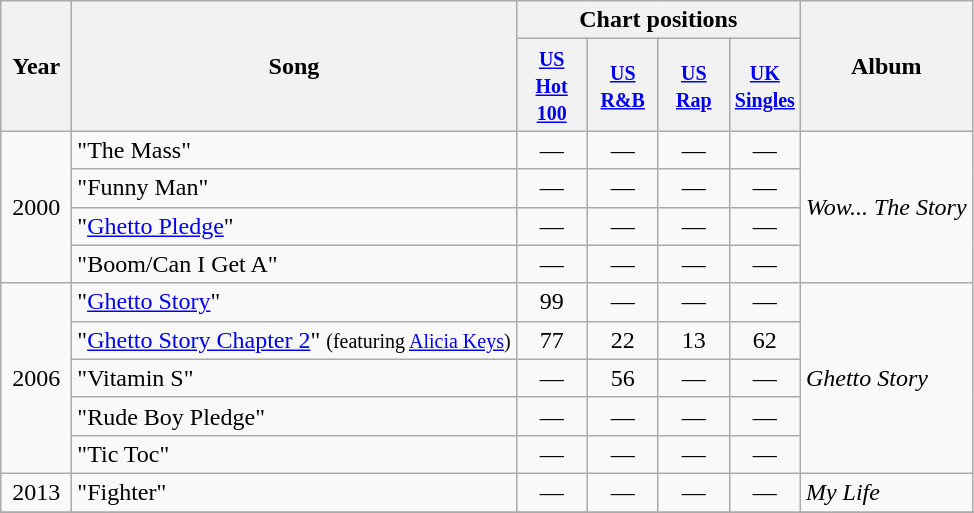<table class="wikitable">
<tr>
<th rowspan="2" align="center" width="40">Year</th>
<th rowspan="2" align="left">Song</th>
<th colspan="4" align="center">Chart positions</th>
<th rowspan="2" align="left">Album</th>
</tr>
<tr>
<th align="center" width="40"><small><a href='#'>US Hot 100</a><br></small></th>
<th align="center" width="40"><small><a href='#'>US R&B</a><br></small></th>
<th align="center" width="40"><small><a href='#'>US Rap</a><br></small></th>
<th align="center" width="40"><small><a href='#'>UK Singles</a><br></small></th>
</tr>
<tr>
<td align="center" rowspan="4">2000</td>
<td align="left">"The Mass"</td>
<td align="center">—</td>
<td align="center">—</td>
<td align="center">—</td>
<td align="center">—</td>
<td align="left" rowspan="4"><em>Wow... The Story</em></td>
</tr>
<tr>
<td align="left">"Funny Man"</td>
<td align="center">—</td>
<td align="center">—</td>
<td align="center">—</td>
<td align="center">—</td>
</tr>
<tr>
<td align="left">"<a href='#'>Ghetto Pledge</a>"</td>
<td align="center">—</td>
<td align="center">—</td>
<td align="center">—</td>
<td align="center">—</td>
</tr>
<tr>
<td align="left">"Boom/Can I Get A"</td>
<td align="center">—</td>
<td align="center">—</td>
<td align="center">—</td>
<td align="center">—</td>
</tr>
<tr>
<td align="center" rowspan="5">2006</td>
<td align="left">"<a href='#'>Ghetto Story</a>"</td>
<td align="center">99</td>
<td align="center">—</td>
<td align="center">—</td>
<td align="center">—</td>
<td align="left" rowspan="5"><em>Ghetto Story</em></td>
</tr>
<tr>
<td align="left">"<a href='#'>Ghetto Story Chapter 2</a>" <small>(featuring <a href='#'>Alicia Keys</a>)</small></td>
<td align="center">77</td>
<td align="center">22</td>
<td align="center">13</td>
<td align="center">62</td>
</tr>
<tr>
<td align="left">"Vitamin S"</td>
<td align="center">—</td>
<td align="center">56</td>
<td align="center">—</td>
<td align="center">—</td>
</tr>
<tr>
<td align="left">"Rude Boy Pledge"</td>
<td align="center">—</td>
<td align="center">—</td>
<td align="center">—</td>
<td align="center">—</td>
</tr>
<tr>
<td align="left">"Tic Toc"</td>
<td align="center">—</td>
<td align="center">—</td>
<td align="center">—</td>
<td align="center">—</td>
</tr>
<tr>
<td align="center">2013</td>
<td align="left">"Fighter"</td>
<td align="center">—</td>
<td align="center">—</td>
<td align="center">—</td>
<td align="center">—</td>
<td align="left"><em>My Life</em></td>
</tr>
<tr>
</tr>
</table>
